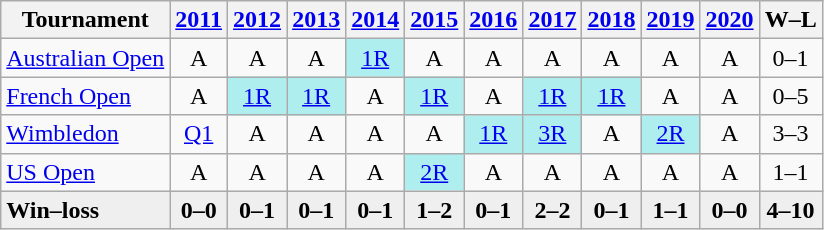<table class=wikitable style=text-align:center>
<tr>
<th>Tournament</th>
<th><a href='#'>2011</a></th>
<th><a href='#'>2012</a></th>
<th><a href='#'>2013</a></th>
<th><a href='#'>2014</a></th>
<th><a href='#'>2015</a></th>
<th><a href='#'>2016</a></th>
<th><a href='#'>2017</a></th>
<th><a href='#'>2018</a></th>
<th><a href='#'>2019</a></th>
<th><a href='#'>2020</a></th>
<th>W–L</th>
</tr>
<tr>
<td align=left><a href='#'>Australian Open</a></td>
<td>A</td>
<td>A</td>
<td>A</td>
<td bgcolor=afeeee><a href='#'>1R</a></td>
<td>A</td>
<td>A</td>
<td>A</td>
<td>A</td>
<td>A</td>
<td>A</td>
<td>0–1</td>
</tr>
<tr>
<td align=left><a href='#'>French Open</a></td>
<td>A</td>
<td bgcolor=afeeee><a href='#'>1R</a></td>
<td bgcolor=afeeee><a href='#'>1R</a></td>
<td>A</td>
<td bgcolor=afeeee><a href='#'>1R</a></td>
<td>A</td>
<td bgcolor=afeeee><a href='#'>1R</a></td>
<td bgcolor=afeeee><a href='#'>1R</a></td>
<td>A</td>
<td>A</td>
<td>0–5</td>
</tr>
<tr>
<td align=left><a href='#'>Wimbledon</a></td>
<td><a href='#'>Q1</a></td>
<td>A</td>
<td>A</td>
<td>A</td>
<td>A</td>
<td bgcolor=afeeee><a href='#'>1R</a></td>
<td bgcolor=afeeee><a href='#'>3R</a></td>
<td>A</td>
<td bgcolor=afeeee><a href='#'>2R</a></td>
<td>A</td>
<td>3–3</td>
</tr>
<tr>
<td align=left><a href='#'>US Open</a></td>
<td>A</td>
<td>A</td>
<td>A</td>
<td>A</td>
<td style="background:#afeeee;"><a href='#'>2R</a></td>
<td>A</td>
<td>A</td>
<td>A</td>
<td>A</td>
<td>A</td>
<td>1–1</td>
</tr>
<tr style="background:#efefef; font-weight:bold;">
<td style="text-align:left;">Win–loss</td>
<td>0–0</td>
<td>0–1</td>
<td>0–1</td>
<td>0–1</td>
<td>1–2</td>
<td>0–1</td>
<td>2–2</td>
<td>0–1</td>
<td>1–1</td>
<td>0–0</td>
<td>4–10</td>
</tr>
</table>
